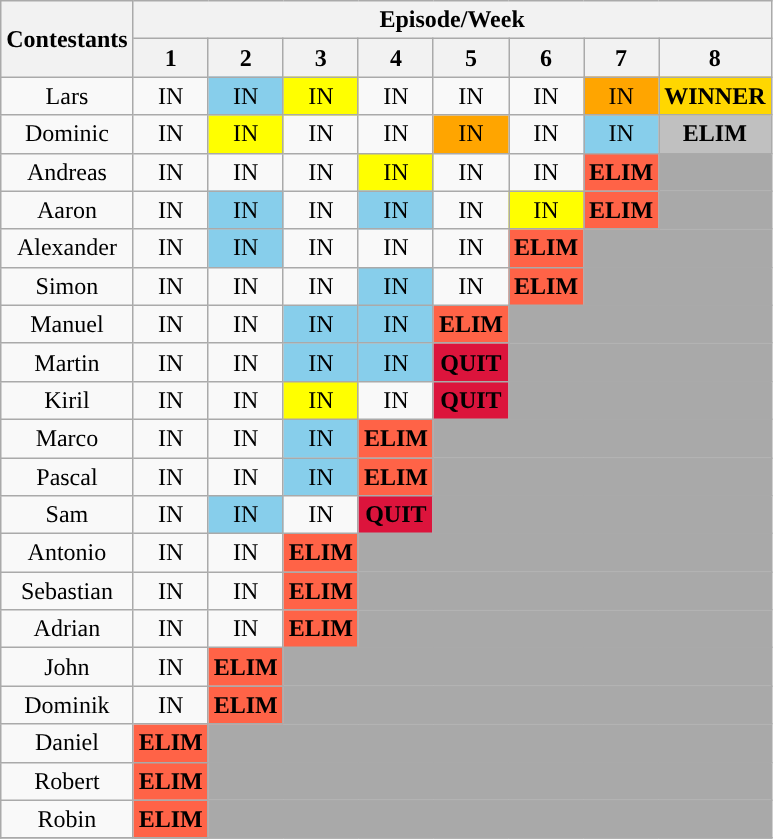<table class="wikitable" style="text-align:center">
<tr>
<th rowspan="2">Contestants</th>
<th colspan="8">Episode/Week</th>
</tr>
<tr>
<th>1</th>
<th>2</th>
<th>3</th>
<th>4</th>
<th>5</th>
<th>6</th>
<th>7</th>
<th>8</th>
</tr>
<tr>
<td>Lars</td>
<td>IN</td>
<td style="background:skyblue">IN</td>
<td style="background:yellow">IN</td>
<td>IN</td>
<td>IN</td>
<td>IN</td>
<td style="background:orange">IN</td>
<td style="background:gold"><strong>WINNER</strong></td>
</tr>
<tr>
<td>Dominic</td>
<td>IN</td>
<td style="background:yellow">IN</td>
<td>IN</td>
<td>IN</td>
<td style="background:orange">IN</td>
<td>IN</td>
<td style="background:skyblue">IN</td>
<td style="background:silver"><strong>ELIM</strong></td>
</tr>
<tr>
<td>Andreas</td>
<td>IN</td>
<td>IN</td>
<td>IN</td>
<td style="background:yellow">IN</td>
<td>IN</td>
<td>IN</td>
<td style="background:tomato"><strong>ELIM</strong></td>
<td colspan="1" style="background:darkgray"></td>
</tr>
<tr>
<td>Aaron</td>
<td>IN</td>
<td style="background:skyblue">IN</td>
<td>IN</td>
<td style="background:skyblue">IN</td>
<td>IN</td>
<td style="background:yellow">IN</td>
<td style="background:tomato"><strong>ELIM</strong></td>
<td colspan="1" style="background:darkgray"></td>
</tr>
<tr>
<td>Alexander</td>
<td>IN</td>
<td style="background:skyblue">IN</td>
<td>IN</td>
<td>IN</td>
<td>IN</td>
<td style="background:tomato"><strong>ELIM</strong></td>
<td colspan="2" style="background:darkgray"></td>
</tr>
<tr>
<td>Simon</td>
<td>IN</td>
<td>IN</td>
<td>IN</td>
<td style="background:skyblue">IN</td>
<td>IN</td>
<td style="background:tomato"><strong>ELIM</strong></td>
<td colspan="2" style="background:darkgray"></td>
</tr>
<tr>
<td>Manuel</td>
<td>IN</td>
<td>IN</td>
<td style="background:skyblue">IN</td>
<td style="background:skyblue">IN</td>
<td style="background:tomato"><strong>ELIM</strong></td>
<td colspan="3" style="background:darkgray"></td>
</tr>
<tr>
<td>Martin</td>
<td>IN</td>
<td>IN</td>
<td style="background:skyblue">IN</td>
<td style="background:skyblue">IN</td>
<td style="background:crimson"><strong>QUIT</strong></td>
<td colspan="3" style="background:darkgray"></td>
</tr>
<tr>
<td>Kiril</td>
<td>IN</td>
<td>IN</td>
<td style="background:yellow">IN</td>
<td>IN</td>
<td style="background:crimson"><strong>QUIT</strong></td>
<td colspan="3" style="background:darkgray"></td>
</tr>
<tr>
<td>Marco</td>
<td>IN</td>
<td>IN</td>
<td style="background:skyblue">IN</td>
<td style="background:tomato"><strong>ELIM</strong></td>
<td colspan="4" style="background:darkgray"></td>
</tr>
<tr>
<td>Pascal</td>
<td>IN</td>
<td>IN</td>
<td style="background:skyblue">IN</td>
<td style="background:tomato"><strong>ELIM</strong></td>
<td colspan="4" style="background:darkgray"></td>
</tr>
<tr>
<td>Sam</td>
<td>IN</td>
<td style="background:skyblue">IN</td>
<td>IN</td>
<td style="background:crimson"><strong>QUIT</strong></td>
<td colspan="4" style="background:darkgray"></td>
</tr>
<tr>
<td>Antonio</td>
<td>IN</td>
<td>IN</td>
<td style="background:tomato"><strong>ELIM</strong></td>
<td colspan="5" style="background:darkgray"></td>
</tr>
<tr>
<td>Sebastian</td>
<td>IN</td>
<td>IN</td>
<td style="background:tomato"><strong>ELIM</strong></td>
<td colspan="5" style="background:darkgray"></td>
</tr>
<tr>
<td>Adrian</td>
<td>IN</td>
<td>IN</td>
<td style="background:tomato"><strong>ELIM</strong></td>
<td colspan="5" style="background:darkgray"></td>
</tr>
<tr>
<td>John</td>
<td>IN</td>
<td style="background:tomato"><strong>ELIM</strong></td>
<td colspan="6" style="background:darkgray"></td>
</tr>
<tr>
<td>Dominik</td>
<td>IN</td>
<td style="background:tomato"><strong>ELIM</strong></td>
<td colspan="6" style="background:darkgray"></td>
</tr>
<tr>
<td>Daniel</td>
<td style="background:tomato"><strong>ELIM</strong></td>
<td colspan="7" style="background:darkgray"></td>
</tr>
<tr>
<td>Robert</td>
<td style="background:tomato"><strong>ELIM</strong></td>
<td colspan="7" style="background:darkgray"></td>
</tr>
<tr>
<td>Robin</td>
<td style="background:tomato"><strong>ELIM</strong></td>
<td colspan="7" style="background:darkgray"></td>
</tr>
<tr>
</tr>
</table>
